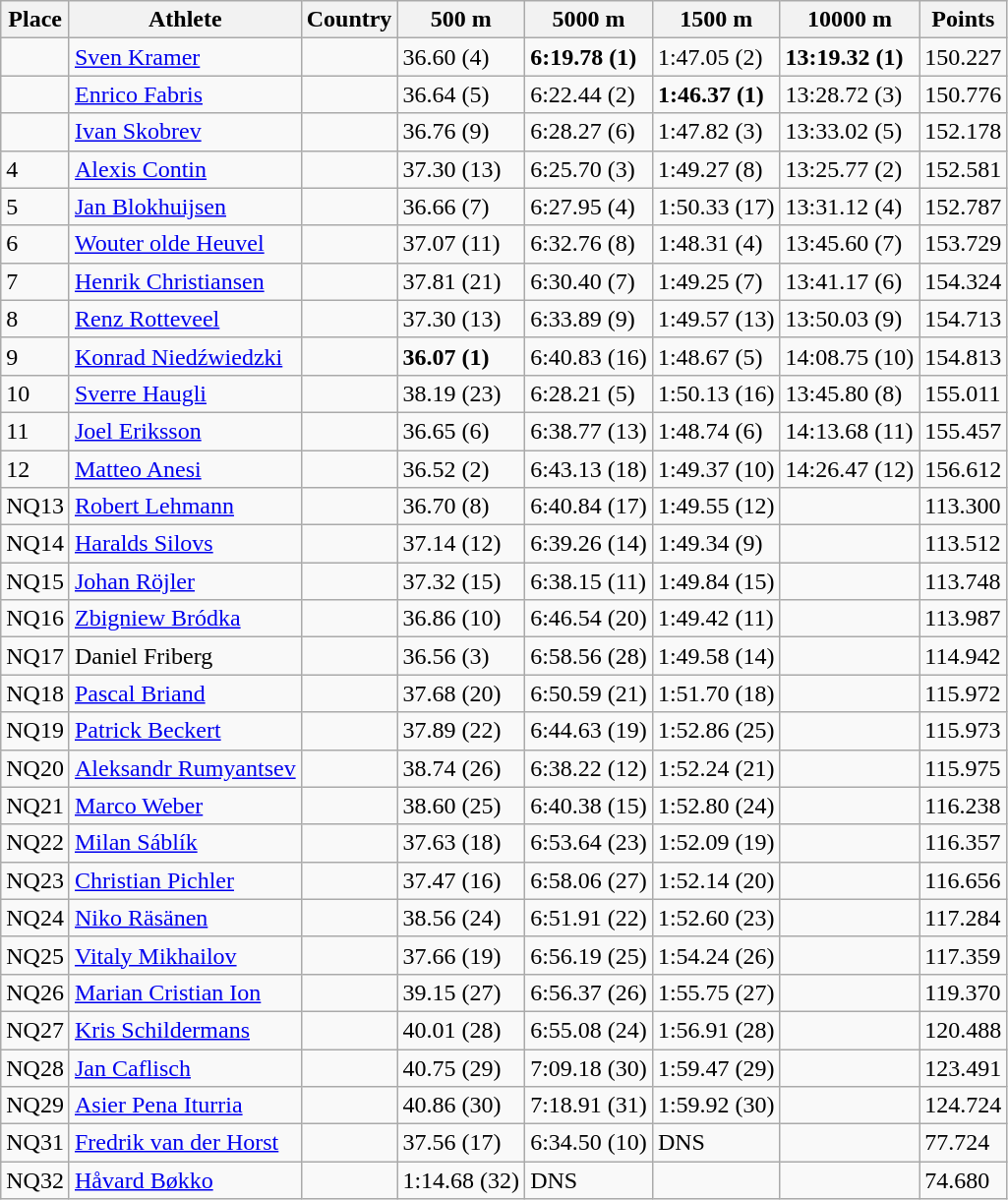<table class="wikitable">
<tr>
<th>Place</th>
<th>Athlete</th>
<th>Country</th>
<th>500 m</th>
<th>5000 m</th>
<th>1500 m</th>
<th>10000 m</th>
<th>Points</th>
</tr>
<tr>
<td></td>
<td><a href='#'>Sven Kramer</a></td>
<td></td>
<td>36.60 (4)</td>
<td><strong>6:19.78 (1)</strong></td>
<td>1:47.05 (2)</td>
<td><strong>13:19.32 (1)</strong></td>
<td>150.227</td>
</tr>
<tr>
<td></td>
<td><a href='#'>Enrico Fabris</a></td>
<td></td>
<td>36.64 (5)</td>
<td>6:22.44 (2)</td>
<td><strong>1:46.37 (1)</strong></td>
<td>13:28.72 (3)</td>
<td>150.776</td>
</tr>
<tr>
<td></td>
<td><a href='#'>Ivan Skobrev</a></td>
<td></td>
<td>36.76 (9)</td>
<td>6:28.27 (6)</td>
<td>1:47.82 (3)</td>
<td>13:33.02 (5)</td>
<td>152.178</td>
</tr>
<tr>
<td>4</td>
<td><a href='#'>Alexis Contin</a></td>
<td></td>
<td>37.30 (13)</td>
<td>6:25.70 (3)</td>
<td>1:49.27 (8)</td>
<td>13:25.77 (2)</td>
<td>152.581</td>
</tr>
<tr>
<td>5</td>
<td><a href='#'>Jan Blokhuijsen</a></td>
<td></td>
<td>36.66 (7)</td>
<td>6:27.95 (4)</td>
<td>1:50.33 (17)</td>
<td>13:31.12 (4)</td>
<td>152.787</td>
</tr>
<tr>
<td>6</td>
<td><a href='#'>Wouter olde Heuvel</a></td>
<td></td>
<td>37.07 (11)</td>
<td>6:32.76 (8)</td>
<td>1:48.31 (4)</td>
<td>13:45.60 (7)</td>
<td>153.729</td>
</tr>
<tr>
<td>7</td>
<td><a href='#'>Henrik Christiansen</a></td>
<td></td>
<td>37.81 (21)</td>
<td>6:30.40 (7)</td>
<td>1:49.25 (7)</td>
<td>13:41.17 (6)</td>
<td>154.324</td>
</tr>
<tr>
<td>8</td>
<td><a href='#'>Renz Rotteveel</a></td>
<td></td>
<td>37.30 (13)</td>
<td>6:33.89 (9)</td>
<td>1:49.57 (13)</td>
<td>13:50.03 (9)</td>
<td>154.713</td>
</tr>
<tr>
<td>9</td>
<td><a href='#'>Konrad Niedźwiedzki</a></td>
<td></td>
<td><strong>36.07 (1)</strong></td>
<td>6:40.83 (16)</td>
<td>1:48.67 (5)</td>
<td>14:08.75 (10)</td>
<td>154.813</td>
</tr>
<tr>
<td>10</td>
<td><a href='#'>Sverre Haugli</a></td>
<td></td>
<td>38.19 (23)</td>
<td>6:28.21 (5)</td>
<td>1:50.13 (16)</td>
<td>13:45.80 (8)</td>
<td>155.011</td>
</tr>
<tr>
<td>11</td>
<td><a href='#'>Joel Eriksson</a></td>
<td></td>
<td>36.65 (6)</td>
<td>6:38.77 (13)</td>
<td>1:48.74 (6)</td>
<td>14:13.68 (11)</td>
<td>155.457</td>
</tr>
<tr>
<td>12</td>
<td><a href='#'>Matteo Anesi</a></td>
<td></td>
<td>36.52 (2)</td>
<td>6:43.13 (18)</td>
<td>1:49.37 (10)</td>
<td>14:26.47 (12)</td>
<td>156.612</td>
</tr>
<tr>
<td>NQ13</td>
<td><a href='#'>Robert Lehmann</a></td>
<td></td>
<td>36.70 (8)</td>
<td>6:40.84 (17)</td>
<td>1:49.55 (12)</td>
<td></td>
<td>113.300</td>
</tr>
<tr>
<td>NQ14</td>
<td><a href='#'>Haralds Silovs</a></td>
<td></td>
<td>37.14 (12)</td>
<td>6:39.26 (14)</td>
<td>1:49.34 (9)</td>
<td></td>
<td>113.512</td>
</tr>
<tr>
<td>NQ15</td>
<td><a href='#'>Johan Röjler</a></td>
<td></td>
<td>37.32 (15)</td>
<td>6:38.15 (11)</td>
<td>1:49.84 (15)</td>
<td></td>
<td>113.748</td>
</tr>
<tr>
<td>NQ16</td>
<td><a href='#'>Zbigniew Bródka</a></td>
<td></td>
<td>36.86 (10)</td>
<td>6:46.54 (20)</td>
<td>1:49.42 (11)</td>
<td></td>
<td>113.987</td>
</tr>
<tr>
<td>NQ17</td>
<td>Daniel Friberg</td>
<td></td>
<td>36.56 (3)</td>
<td>6:58.56 (28)</td>
<td>1:49.58 (14)</td>
<td></td>
<td>114.942</td>
</tr>
<tr>
<td>NQ18</td>
<td><a href='#'>Pascal Briand</a></td>
<td></td>
<td>37.68 (20)</td>
<td>6:50.59 (21)</td>
<td>1:51.70 (18)</td>
<td></td>
<td>115.972</td>
</tr>
<tr>
<td>NQ19</td>
<td><a href='#'>Patrick Beckert</a></td>
<td></td>
<td>37.89 (22)</td>
<td>6:44.63 (19)</td>
<td>1:52.86 (25)</td>
<td></td>
<td>115.973</td>
</tr>
<tr>
<td>NQ20</td>
<td><a href='#'>Aleksandr Rumyantsev</a></td>
<td></td>
<td>38.74 (26)</td>
<td>6:38.22 (12)</td>
<td>1:52.24 (21)</td>
<td></td>
<td>115.975</td>
</tr>
<tr>
<td>NQ21</td>
<td><a href='#'>Marco Weber</a></td>
<td></td>
<td>38.60 (25)</td>
<td>6:40.38 (15)</td>
<td>1:52.80 (24)</td>
<td></td>
<td>116.238</td>
</tr>
<tr>
<td>NQ22</td>
<td><a href='#'>Milan Sáblík</a></td>
<td></td>
<td>37.63 (18)</td>
<td>6:53.64 (23)</td>
<td>1:52.09 (19)</td>
<td></td>
<td>116.357</td>
</tr>
<tr>
<td>NQ23</td>
<td><a href='#'>Christian Pichler</a></td>
<td></td>
<td>37.47 (16)</td>
<td>6:58.06 (27)</td>
<td>1:52.14 (20)</td>
<td></td>
<td>116.656</td>
</tr>
<tr>
<td>NQ24</td>
<td><a href='#'>Niko Räsänen</a></td>
<td></td>
<td>38.56 (24)</td>
<td>6:51.91 (22)</td>
<td>1:52.60 (23)</td>
<td></td>
<td>117.284</td>
</tr>
<tr>
<td>NQ25</td>
<td><a href='#'>Vitaly Mikhailov</a></td>
<td></td>
<td>37.66 (19)</td>
<td>6:56.19 (25)</td>
<td>1:54.24 (26)</td>
<td></td>
<td>117.359</td>
</tr>
<tr>
<td>NQ26</td>
<td><a href='#'>Marian Cristian Ion</a></td>
<td></td>
<td>39.15 (27)</td>
<td>6:56.37 (26)</td>
<td>1:55.75 (27)</td>
<td></td>
<td>119.370</td>
</tr>
<tr>
<td>NQ27</td>
<td><a href='#'>Kris Schildermans</a></td>
<td></td>
<td>40.01 (28)</td>
<td>6:55.08 (24)</td>
<td>1:56.91 (28)</td>
<td></td>
<td>120.488</td>
</tr>
<tr>
<td>NQ28</td>
<td><a href='#'>Jan Caflisch</a></td>
<td></td>
<td>40.75 (29)</td>
<td>7:09.18 (30)</td>
<td>1:59.47 (29)</td>
<td></td>
<td>123.491</td>
</tr>
<tr>
<td>NQ29</td>
<td><a href='#'>Asier Pena Iturria</a></td>
<td></td>
<td>40.86 (30)</td>
<td>7:18.91 (31)</td>
<td>1:59.92 (30)</td>
<td></td>
<td>124.724</td>
</tr>
<tr>
<td>NQ31</td>
<td><a href='#'>Fredrik van der Horst</a></td>
<td></td>
<td>37.56 (17)</td>
<td>6:34.50 (10)</td>
<td>DNS</td>
<td></td>
<td>77.724</td>
</tr>
<tr>
<td>NQ32</td>
<td><a href='#'>Håvard Bøkko</a></td>
<td></td>
<td>1:14.68 (32)</td>
<td>DNS</td>
<td></td>
<td></td>
<td>74.680</td>
</tr>
</table>
